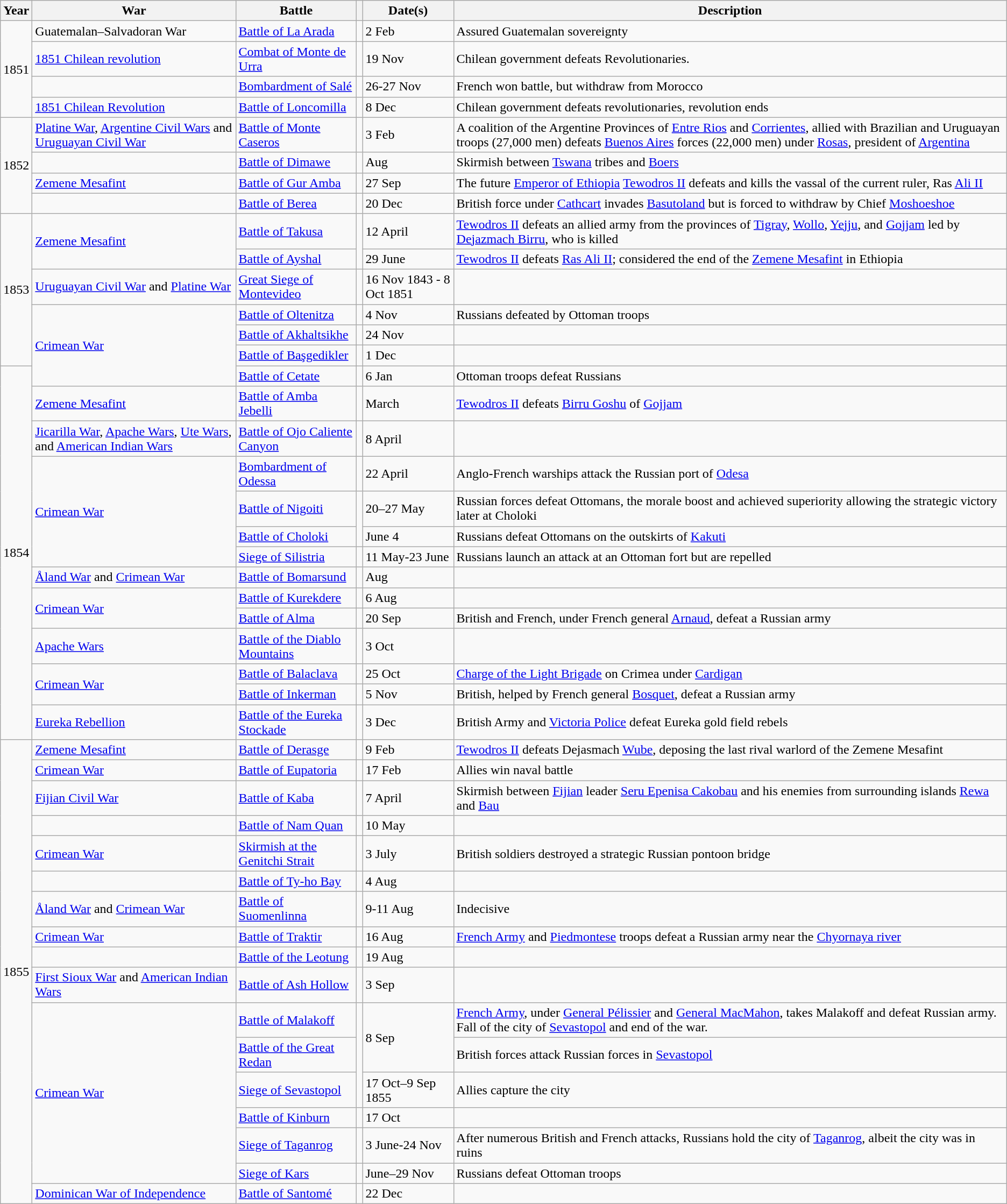<table class="wikitable sortable">
<tr>
<th class="unsortable">Year</th>
<th>War</th>
<th class="unsortable">Battle</th>
<th></th>
<th>Date(s)</th>
<th class="unsortable">Description</th>
</tr>
<tr>
<td rowspan="4">1851</td>
<td>Guatemalan–Salvadoran War</td>
<td><a href='#'>Battle of La Arada</a></td>
<td></td>
<td>2 Feb</td>
<td>Assured Guatemalan sovereignty</td>
</tr>
<tr>
<td><a href='#'>1851 Chilean revolution</a></td>
<td><a href='#'>Combat of Monte de Urra</a></td>
<td></td>
<td>19 Nov</td>
<td>Chilean government defeats Revolutionaries.</td>
</tr>
<tr>
<td></td>
<td><a href='#'>Bombardment of Salé</a></td>
<td></td>
<td>26-27 Nov</td>
<td>French won battle, but withdraw from Morocco</td>
</tr>
<tr>
<td><a href='#'>1851 Chilean Revolution</a></td>
<td><a href='#'>Battle of Loncomilla</a></td>
<td></td>
<td>8 Dec</td>
<td>Chilean government defeats revolutionaries, revolution ends</td>
</tr>
<tr>
<td rowspan="4">1852</td>
<td><a href='#'>Platine War</a>, <a href='#'>Argentine Civil Wars</a> and <a href='#'>Uruguayan Civil War</a></td>
<td><a href='#'>Battle of Monte Caseros</a></td>
<td></td>
<td>3 Feb</td>
<td>A coalition of the Argentine Provinces of <a href='#'>Entre Rios</a> and <a href='#'>Corrientes</a>, allied with Brazilian and Uruguayan troops (27,000 men) defeats <a href='#'>Buenos Aires</a> forces (22,000 men) under <a href='#'>Rosas</a>, president of <a href='#'>Argentina</a></td>
</tr>
<tr>
<td></td>
<td><a href='#'>Battle of Dimawe</a></td>
<td></td>
<td>Aug</td>
<td>Skirmish between <a href='#'>Tswana</a> tribes and <a href='#'>Boers</a></td>
</tr>
<tr>
<td><a href='#'>Zemene Mesafint</a></td>
<td><a href='#'>Battle of Gur Amba</a></td>
<td></td>
<td>27 Sep</td>
<td>The future <a href='#'>Emperor of Ethiopia</a> <a href='#'>Tewodros II</a> defeats and kills the vassal of the current ruler, Ras <a href='#'>Ali II</a></td>
</tr>
<tr>
<td></td>
<td><a href='#'>Battle of Berea</a></td>
<td></td>
<td>20 Dec</td>
<td>British force under <a href='#'>Cathcart</a> invades <a href='#'>Basutoland</a> but is forced to withdraw by Chief <a href='#'>Moshoeshoe</a></td>
</tr>
<tr>
<td rowspan="6">1853</td>
<td rowspan="2"><a href='#'>Zemene Mesafint</a></td>
<td><a href='#'>Battle of Takusa</a></td>
<td rowspan="2"></td>
<td>12 April</td>
<td><a href='#'>Tewodros II</a> defeats an allied army from the provinces of <a href='#'>Tigray</a>, <a href='#'>Wollo</a>, <a href='#'>Yejju</a>, and <a href='#'>Gojjam</a> led by <a href='#'>Dejazmach Birru</a>, who is killed</td>
</tr>
<tr>
<td><a href='#'>Battle of Ayshal</a></td>
<td>29 June</td>
<td><a href='#'>Tewodros II</a> defeats <a href='#'>Ras Ali II</a>; considered the end of the <a href='#'>Zemene Mesafint</a> in Ethiopia</td>
</tr>
<tr>
<td><a href='#'>Uruguayan Civil War</a> and <a href='#'>Platine War</a></td>
<td><a href='#'>Great Siege of Montevideo</a></td>
<td></td>
<td>16 Nov 1843 - 8 Oct 1851</td>
<td></td>
</tr>
<tr>
<td rowspan="4"><a href='#'>Crimean War</a></td>
<td><a href='#'>Battle of Oltenitza</a></td>
<td></td>
<td>4 Nov</td>
<td>Russians defeated by Ottoman troops</td>
</tr>
<tr>
<td><a href='#'>Battle of Akhaltsikhe</a></td>
<td></td>
<td>24 Nov</td>
<td></td>
</tr>
<tr>
<td><a href='#'>Battle of Başgedikler</a></td>
<td></td>
<td>1 Dec</td>
<td></td>
</tr>
<tr>
<td rowspan="14">1854</td>
<td><a href='#'>Battle of Cetate</a></td>
<td></td>
<td>6 Jan</td>
<td>Ottoman troops defeat Russians</td>
</tr>
<tr>
<td><a href='#'>Zemene Mesafint</a></td>
<td><a href='#'>Battle of Amba Jebelli</a></td>
<td></td>
<td>March</td>
<td><a href='#'>Tewodros II</a> defeats <a href='#'>Birru Goshu</a> of <a href='#'>Gojjam</a></td>
</tr>
<tr>
<td><a href='#'>Jicarilla War</a>, <a href='#'>Apache Wars</a>, <a href='#'>Ute Wars</a>, and <a href='#'>American Indian Wars</a></td>
<td><a href='#'>Battle of Ojo Caliente Canyon</a></td>
<td></td>
<td>8 April</td>
<td></td>
</tr>
<tr>
<td rowspan="4"><a href='#'>Crimean War</a></td>
<td><a href='#'>Bombardment of Odessa</a></td>
<td></td>
<td>22 April</td>
<td>Anglo-French warships attack the Russian port of <a href='#'>Odesa</a></td>
</tr>
<tr>
<td><a href='#'>Battle of Nigoiti</a></td>
<td rowspan="2"></td>
<td>20–27 May</td>
<td>Russian forces defeat Ottomans, the morale boost and achieved superiority allowing the strategic victory later at Choloki</td>
</tr>
<tr>
<td><a href='#'>Battle of Choloki</a></td>
<td>June 4</td>
<td>Russians defeat Ottomans on the outskirts of <a href='#'>Kakuti</a></td>
</tr>
<tr>
<td><a href='#'>Siege of Silistria</a></td>
<td></td>
<td>11 May-23 June</td>
<td>Russians launch an attack at an Ottoman fort but are repelled</td>
</tr>
<tr>
<td><a href='#'>Åland War</a> and <a href='#'>Crimean War</a></td>
<td><a href='#'>Battle of Bomarsund</a></td>
<td></td>
<td>Aug</td>
<td></td>
</tr>
<tr>
<td rowspan="2"><a href='#'>Crimean War</a></td>
<td><a href='#'>Battle of Kurekdere</a></td>
<td></td>
<td>6 Aug</td>
<td></td>
</tr>
<tr>
<td><a href='#'>Battle of Alma</a></td>
<td></td>
<td>20 Sep</td>
<td>British and French, under French general <a href='#'>Arnaud</a>, defeat a Russian army</td>
</tr>
<tr>
<td><a href='#'>Apache Wars</a></td>
<td><a href='#'>Battle of the Diablo Mountains</a></td>
<td></td>
<td>3 Oct</td>
<td></td>
</tr>
<tr>
<td rowspan="2"><a href='#'>Crimean War</a></td>
<td><a href='#'>Battle of Balaclava</a></td>
<td></td>
<td>25 Oct</td>
<td><a href='#'>Charge of the Light Brigade</a> on Crimea under <a href='#'>Cardigan</a></td>
</tr>
<tr>
<td><a href='#'>Battle of Inkerman</a></td>
<td></td>
<td>5 Nov</td>
<td>British, helped by French general <a href='#'>Bosquet</a>, defeat a Russian army</td>
</tr>
<tr>
<td><a href='#'>Eureka Rebellion</a></td>
<td><a href='#'>Battle of the Eureka Stockade</a></td>
<td></td>
<td>3 Dec</td>
<td>British Army and <a href='#'>Victoria Police</a> defeat Eureka gold field rebels</td>
</tr>
<tr>
<td rowspan="17">1855</td>
<td><a href='#'>Zemene Mesafint</a></td>
<td><a href='#'>Battle of Derasge</a></td>
<td></td>
<td>9 Feb</td>
<td><a href='#'>Tewodros II</a> defeats Dejasmach <a href='#'>Wube</a>, deposing the last rival warlord of the Zemene Mesafint</td>
</tr>
<tr>
<td><a href='#'>Crimean War</a></td>
<td><a href='#'>Battle of Eupatoria</a></td>
<td></td>
<td>17 Feb</td>
<td>Allies win naval battle</td>
</tr>
<tr>
<td><a href='#'>Fijian Civil War</a></td>
<td><a href='#'>Battle of Kaba</a></td>
<td></td>
<td>7 April</td>
<td>Skirmish between <a href='#'>Fijian</a> leader <a href='#'>Seru Epenisa Cakobau</a> and his enemies from surrounding islands <a href='#'>Rewa</a> and <a href='#'>Bau</a></td>
</tr>
<tr>
<td></td>
<td><a href='#'>Battle of Nam Quan</a></td>
<td></td>
<td>10 May</td>
<td></td>
</tr>
<tr>
<td><a href='#'>Crimean War</a></td>
<td><a href='#'>Skirmish at the Genitchi Strait</a></td>
<td></td>
<td>3 July</td>
<td>British soldiers destroyed a strategic Russian pontoon bridge</td>
</tr>
<tr>
<td></td>
<td><a href='#'>Battle of Ty-ho Bay</a></td>
<td></td>
<td>4 Aug</td>
<td></td>
</tr>
<tr>
<td><a href='#'>Åland War</a> and <a href='#'>Crimean War</a></td>
<td><a href='#'>Battle of Suomenlinna</a></td>
<td></td>
<td>9-11 Aug</td>
<td>Indecisive</td>
</tr>
<tr>
<td><a href='#'>Crimean War</a></td>
<td><a href='#'>Battle of Traktir</a></td>
<td></td>
<td>16 Aug</td>
<td><a href='#'>French Army</a> and <a href='#'>Piedmontese</a> troops defeat a Russian army near the <a href='#'>Chyornaya river</a></td>
</tr>
<tr>
<td></td>
<td><a href='#'>Battle of the Leotung</a></td>
<td></td>
<td>19 Aug</td>
<td></td>
</tr>
<tr>
<td><a href='#'>First Sioux War</a> and <a href='#'>American Indian Wars</a></td>
<td><a href='#'>Battle of Ash Hollow</a></td>
<td></td>
<td>3 Sep</td>
<td></td>
</tr>
<tr>
<td rowspan="6"><a href='#'>Crimean War</a></td>
<td><a href='#'>Battle of Malakoff</a></td>
<td rowspan="3"></td>
<td rowspan="2">8 Sep</td>
<td><a href='#'>French Army</a>, under <a href='#'>General Pélissier</a> and <a href='#'>General MacMahon</a>, takes Malakoff and defeat Russian army. Fall of the city of <a href='#'>Sevastopol</a> and end of the war.</td>
</tr>
<tr>
<td><a href='#'>Battle of the Great Redan</a></td>
<td>British forces attack Russian forces in <a href='#'>Sevastopol</a></td>
</tr>
<tr>
<td><a href='#'>Siege of Sevastopol</a></td>
<td>17 Oct–9 Sep 1855</td>
<td>Allies capture the city</td>
</tr>
<tr>
<td><a href='#'>Battle of Kinburn</a></td>
<td></td>
<td>17 Oct</td>
<td></td>
</tr>
<tr>
<td><a href='#'>Siege of Taganrog</a></td>
<td></td>
<td>3 June-24 Nov</td>
<td>After numerous British and French attacks, Russians hold the city of <a href='#'>Taganrog</a>, albeit the city was in ruins</td>
</tr>
<tr>
<td><a href='#'>Siege of Kars</a></td>
<td></td>
<td>June–29 Nov</td>
<td>Russians defeat Ottoman troops</td>
</tr>
<tr>
<td><a href='#'>Dominican War of Independence</a></td>
<td><a href='#'>Battle of Santomé</a></td>
<td></td>
<td>22 Dec</td>
<td></td>
</tr>
</table>
